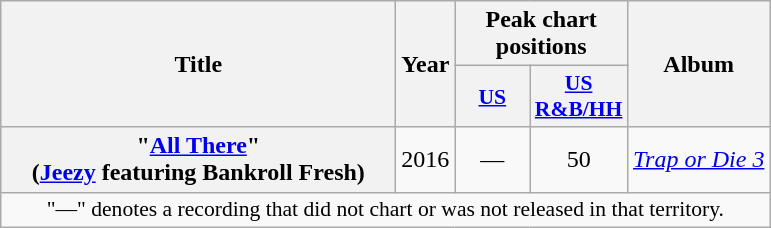<table class="wikitable plainrowheaders" style="text-align:center;">
<tr>
<th scope="col" rowspan="2" style="width:16em;">Title</th>
<th scope="col" rowspan="2">Year</th>
<th scope="col" colspan="2">Peak chart positions</th>
<th scope="col" rowspan="2">Album</th>
</tr>
<tr>
<th scope="col" style="width:3em;font-size:90%;"><a href='#'>US</a><br></th>
<th scope="col" style="width:3em;font-size:90%;"><a href='#'>US<br>R&B/HH</a><br></th>
</tr>
<tr>
<th scope="row">"<a href='#'>All There</a>"<br><span>(<a href='#'>Jeezy</a> featuring Bankroll Fresh)</span></th>
<td>2016</td>
<td>—</td>
<td>50</td>
<td><em><a href='#'>Trap or Die 3</a></em></td>
</tr>
<tr>
<td colspan="14" style="font-size:90%">"—" denotes a recording that did not chart or was not released in that territory.</td>
</tr>
</table>
